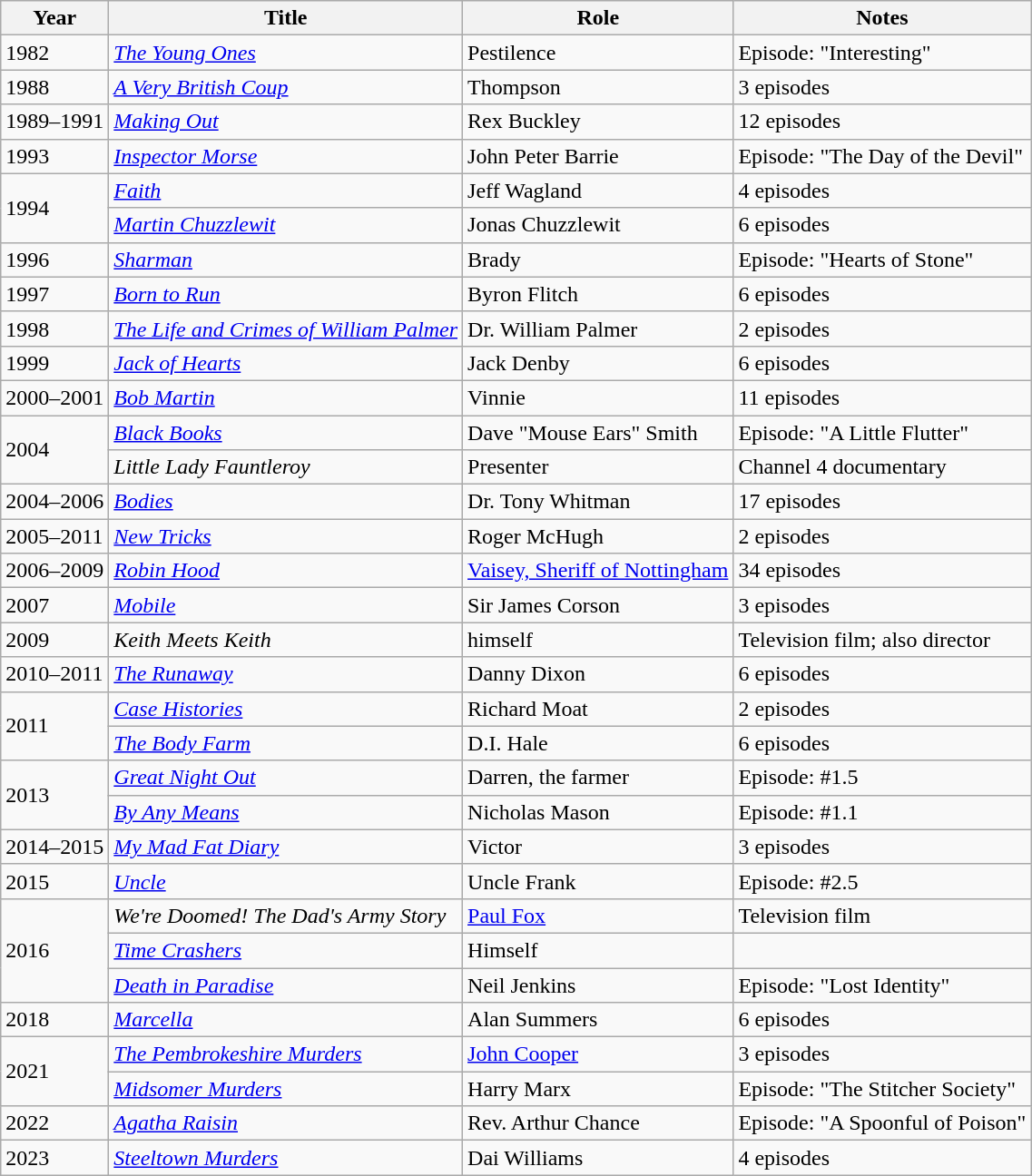<table class="wikitable sortable">
<tr>
<th>Year</th>
<th>Title</th>
<th>Role</th>
<th class="unsortable">Notes</th>
</tr>
<tr>
<td>1982</td>
<td><em><a href='#'>The Young Ones</a></em></td>
<td>Pestilence</td>
<td>Episode: "Interesting"</td>
</tr>
<tr>
<td>1988</td>
<td><em><a href='#'>A Very British Coup</a></em></td>
<td>Thompson</td>
<td>3 episodes</td>
</tr>
<tr>
<td>1989–1991</td>
<td><em><a href='#'>Making Out</a></em></td>
<td>Rex Buckley</td>
<td>12 episodes</td>
</tr>
<tr>
<td>1993</td>
<td><em><a href='#'>Inspector Morse</a></em></td>
<td>John Peter Barrie</td>
<td>Episode: "The Day of the Devil"</td>
</tr>
<tr>
<td rowspan="2">1994</td>
<td><em><a href='#'>Faith</a></em></td>
<td>Jeff Wagland</td>
<td>4 episodes</td>
</tr>
<tr>
<td><em><a href='#'>Martin Chuzzlewit</a></em></td>
<td>Jonas Chuzzlewit</td>
<td>6 episodes</td>
</tr>
<tr>
<td>1996</td>
<td><em><a href='#'>Sharman</a></em></td>
<td>Brady</td>
<td>Episode: "Hearts of Stone"</td>
</tr>
<tr>
<td>1997</td>
<td><em><a href='#'>Born to Run</a></em></td>
<td>Byron Flitch</td>
<td>6 episodes</td>
</tr>
<tr>
<td>1998</td>
<td><em><a href='#'>The Life and Crimes of William Palmer</a></em></td>
<td>Dr. William Palmer</td>
<td>2 episodes</td>
</tr>
<tr>
<td>1999</td>
<td><em><a href='#'>Jack of Hearts</a></em></td>
<td>Jack Denby</td>
<td>6 episodes</td>
</tr>
<tr>
<td>2000–2001</td>
<td><em><a href='#'>Bob Martin</a></em></td>
<td>Vinnie</td>
<td>11 episodes</td>
</tr>
<tr>
<td rowspan="2">2004</td>
<td><em><a href='#'>Black Books</a></em></td>
<td>Dave "Mouse Ears" Smith</td>
<td>Episode: "A Little Flutter"</td>
</tr>
<tr>
<td><em>Little Lady Fauntleroy</em></td>
<td>Presenter</td>
<td>Channel 4 documentary</td>
</tr>
<tr>
<td>2004–2006</td>
<td><em><a href='#'>Bodies</a></em></td>
<td>Dr. Tony Whitman</td>
<td>17 episodes</td>
</tr>
<tr>
<td>2005–2011</td>
<td><em><a href='#'>New Tricks</a></em></td>
<td>Roger McHugh</td>
<td>2 episodes</td>
</tr>
<tr>
<td>2006–2009</td>
<td><em><a href='#'>Robin Hood</a></em></td>
<td><a href='#'>Vaisey, Sheriff of Nottingham</a></td>
<td>34 episodes</td>
</tr>
<tr>
<td>2007</td>
<td><em><a href='#'>Mobile</a></em></td>
<td>Sir James Corson</td>
<td>3 episodes</td>
</tr>
<tr>
<td>2009</td>
<td><em>Keith Meets Keith</em></td>
<td>himself</td>
<td>Television film; also director</td>
</tr>
<tr>
<td>2010–2011</td>
<td><em><a href='#'>The Runaway</a></em></td>
<td>Danny Dixon</td>
<td>6 episodes</td>
</tr>
<tr>
<td rowspan="2">2011</td>
<td><em><a href='#'>Case Histories</a></em></td>
<td>Richard Moat</td>
<td>2 episodes</td>
</tr>
<tr>
<td><em><a href='#'>The Body Farm</a></em></td>
<td>D.I. Hale</td>
<td>6 episodes</td>
</tr>
<tr>
<td rowspan="2">2013</td>
<td><em><a href='#'>Great Night Out</a></em></td>
<td>Darren, the farmer</td>
<td>Episode: #1.5</td>
</tr>
<tr>
<td><em><a href='#'>By Any Means</a></em></td>
<td>Nicholas Mason</td>
<td>Episode: #1.1</td>
</tr>
<tr>
<td>2014–2015</td>
<td><em><a href='#'>My Mad Fat Diary</a></em></td>
<td>Victor</td>
<td>3 episodes</td>
</tr>
<tr>
<td>2015</td>
<td><em><a href='#'>Uncle</a></em></td>
<td>Uncle Frank</td>
<td>Episode: #2.5</td>
</tr>
<tr>
<td rowspan="3">2016</td>
<td><em>We're Doomed! The Dad's Army Story</em></td>
<td><a href='#'>Paul Fox</a></td>
<td>Television film</td>
</tr>
<tr>
<td><em><a href='#'>Time Crashers</a></em></td>
<td>Himself</td>
<td></td>
</tr>
<tr>
<td><em><a href='#'>Death in Paradise</a></em></td>
<td>Neil Jenkins</td>
<td>Episode: "Lost Identity"</td>
</tr>
<tr>
<td>2018</td>
<td><em><a href='#'>Marcella</a></em></td>
<td>Alan Summers</td>
<td>6 episodes</td>
</tr>
<tr>
<td rowspan="2">2021</td>
<td><em><a href='#'>The Pembrokeshire Murders</a></em></td>
<td><a href='#'>John Cooper</a></td>
<td>3 episodes</td>
</tr>
<tr>
<td><em><a href='#'>Midsomer Murders</a></em></td>
<td>Harry Marx</td>
<td>Episode: "The Stitcher Society"</td>
</tr>
<tr>
<td>2022</td>
<td><em><a href='#'>Agatha Raisin</a></em></td>
<td>Rev. Arthur Chance</td>
<td>Episode: "A Spoonful of Poison"</td>
</tr>
<tr>
<td>2023</td>
<td><em><a href='#'>Steeltown Murders</a></em></td>
<td>Dai Williams</td>
<td>4 episodes</td>
</tr>
</table>
